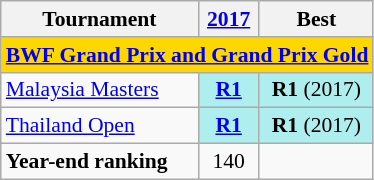<table style='font-size: 90%; text-align:center;' class='wikitable'>
<tr>
<th>Tournament</th>
<th><a href='#'>2017</a></th>
<th>Best</th>
</tr>
<tr bgcolor=FFD700>
<td colspan="3" align=center><strong><a href='#'>BWF Grand Prix and Grand Prix Gold</a></strong></td>
</tr>
<tr>
<td align=left><a href='#'>Malaysia Masters</a></td>
<td bgcolor=AFEEEE><a href='#'><strong>R1</strong></a></td>
<td bgcolor=AFEEEE><strong>R1</strong> (2017)</td>
</tr>
<tr>
<td align=left><a href='#'>Thailand Open</a></td>
<td bgcolor=AFEEEE><a href='#'><strong>R1</strong></a></td>
<td bgcolor=AFEEEE><strong>R1</strong> (2017)</td>
</tr>
<tr>
<td align=left><strong>Year-end ranking</strong></td>
<td>140</td>
<td></td>
</tr>
</table>
